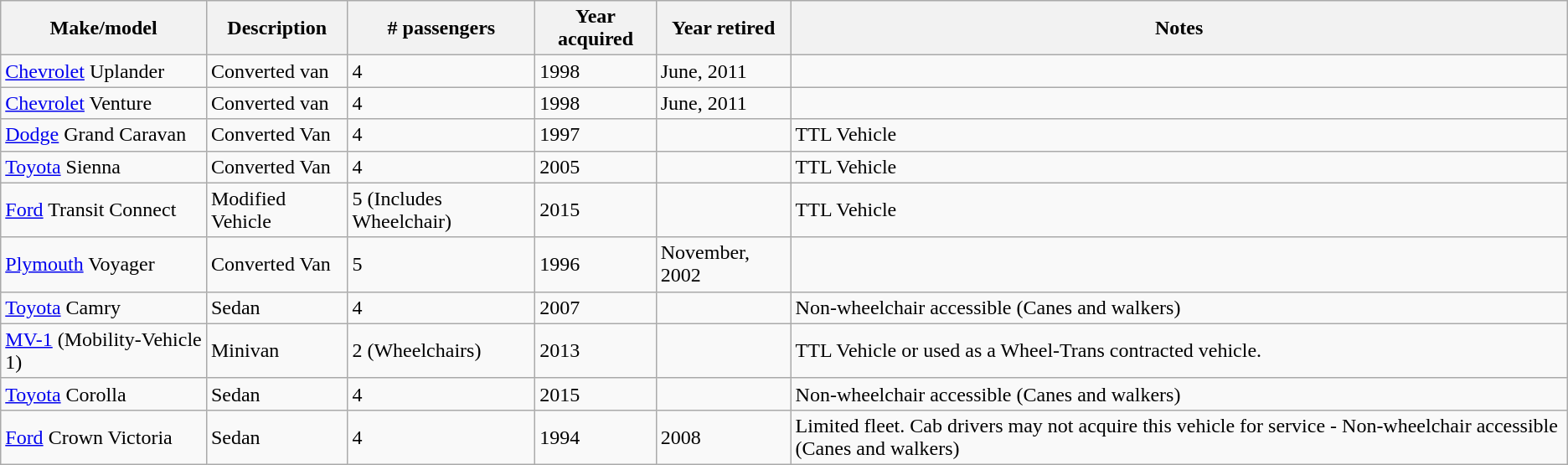<table class="wikitable">
<tr>
<th>Make/model</th>
<th>Description</th>
<th># passengers</th>
<th>Year acquired</th>
<th>Year retired</th>
<th>Notes</th>
</tr>
<tr>
<td><a href='#'>Chevrolet</a> Uplander</td>
<td>Converted van</td>
<td>4</td>
<td>1998</td>
<td>June, 2011</td>
<td></td>
</tr>
<tr>
<td><a href='#'>Chevrolet</a> Venture</td>
<td>Converted van</td>
<td>4</td>
<td>1998</td>
<td>June, 2011</td>
<td></td>
</tr>
<tr>
<td><a href='#'>Dodge</a> Grand Caravan</td>
<td>Converted Van</td>
<td>4</td>
<td>1997</td>
<td></td>
<td>TTL Vehicle  </td>
</tr>
<tr>
<td><a href='#'>Toyota</a> Sienna</td>
<td>Converted Van</td>
<td>4</td>
<td>2005</td>
<td></td>
<td>TTL Vehicle </td>
</tr>
<tr>
<td><a href='#'>Ford</a> Transit Connect</td>
<td>Modified Vehicle</td>
<td>5 (Includes Wheelchair)</td>
<td>2015</td>
<td></td>
<td>TTL Vehicle </td>
</tr>
<tr>
<td><a href='#'>Plymouth</a> Voyager</td>
<td>Converted Van</td>
<td>5</td>
<td>1996</td>
<td>November, 2002</td>
<td></td>
</tr>
<tr>
<td><a href='#'>Toyota</a> Camry</td>
<td>Sedan</td>
<td>4</td>
<td>2007</td>
<td></td>
<td>Non-wheelchair accessible (Canes and walkers)</td>
</tr>
<tr>
<td><a href='#'>MV-1</a> (Mobility-Vehicle 1)</td>
<td>Minivan</td>
<td>2 (Wheelchairs)</td>
<td>2013</td>
<td></td>
<td>TTL Vehicle or used as a Wheel-Trans contracted vehicle. </td>
</tr>
<tr>
<td><a href='#'>Toyota</a> Corolla</td>
<td>Sedan</td>
<td>4</td>
<td>2015</td>
<td></td>
<td>Non-wheelchair accessible (Canes and walkers)</td>
</tr>
<tr>
<td><a href='#'>Ford</a> Crown Victoria</td>
<td>Sedan</td>
<td>4</td>
<td>1994</td>
<td>2008</td>
<td>Limited fleet. Cab drivers may not acquire this vehicle for service - Non-wheelchair accessible (Canes and walkers)</td>
</tr>
</table>
